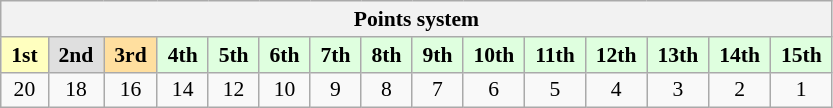<table class="wikitable" style="font-size:90%; text-align:center">
<tr>
<th colspan="22">Points system</th>
</tr>
<tr>
<td style="background:#ffffbf;"> <strong>1st</strong> </td>
<td style="background:#dfdfdf;"> <strong>2nd</strong> </td>
<td style="background:#ffdf9f;"> <strong>3rd</strong> </td>
<td style="background:#dfffdf;"> <strong>4th</strong> </td>
<td style="background:#dfffdf;"> <strong>5th</strong> </td>
<td style="background:#dfffdf;"> <strong>6th</strong> </td>
<td style="background:#dfffdf;"> <strong>7th</strong> </td>
<td style="background:#dfffdf;"> <strong>8th</strong> </td>
<td style="background:#dfffdf;"> <strong>9th</strong> </td>
<td style="background:#dfffdf;"> <strong>10th</strong> </td>
<td style="background:#dfffdf;"> <strong>11th</strong> </td>
<td style="background:#dfffdf;"> <strong>12th</strong> </td>
<td style="background:#dfffdf;"> <strong>13th</strong> </td>
<td style="background:#dfffdf;"> <strong>14th</strong> </td>
<td style="background:#dfffdf;"> <strong>15th</strong> </td>
</tr>
<tr>
<td>20</td>
<td>18</td>
<td>16</td>
<td>14</td>
<td>12</td>
<td>10</td>
<td>9</td>
<td>8</td>
<td>7</td>
<td>6</td>
<td>5</td>
<td>4</td>
<td>3</td>
<td>2</td>
<td>1</td>
</tr>
</table>
